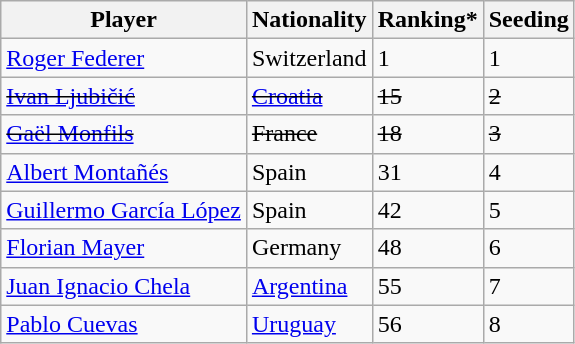<table class=wikitable>
<tr>
<th>Player</th>
<th>Nationality</th>
<th>Ranking*</th>
<th>Seeding</th>
</tr>
<tr>
<td><a href='#'>Roger Federer</a></td>
<td> Switzerland</td>
<td>1</td>
<td>1</td>
</tr>
<tr>
<td><s><a href='#'>Ivan Ljubičić</a></s></td>
<td><s> <a href='#'>Croatia</a></s></td>
<td><s>15</s></td>
<td><s>2</s></td>
</tr>
<tr>
<td><s><a href='#'>Gaël Monfils</a></s></td>
<td><s> France</s></td>
<td><s>18</s></td>
<td><s>3</s></td>
</tr>
<tr>
<td><a href='#'>Albert Montañés</a></td>
<td> Spain</td>
<td>31</td>
<td>4</td>
</tr>
<tr>
<td><a href='#'>Guillermo García López</a></td>
<td> Spain</td>
<td>42</td>
<td>5</td>
</tr>
<tr>
<td><a href='#'>Florian Mayer</a></td>
<td> Germany</td>
<td>48</td>
<td>6</td>
</tr>
<tr>
<td><a href='#'>Juan Ignacio Chela</a></td>
<td> <a href='#'>Argentina</a></td>
<td>55</td>
<td>7</td>
</tr>
<tr>
<td><a href='#'>Pablo Cuevas</a></td>
<td> <a href='#'>Uruguay</a></td>
<td>56</td>
<td>8</td>
</tr>
</table>
